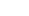<table style="width100%; text-align:center; font-weight:bold;">
<tr style="color:white;">
<td style="background:">2</td>
<td style="background:">1</td>
</tr>
<tr>
<td></td>
<td></td>
<td></td>
</tr>
</table>
